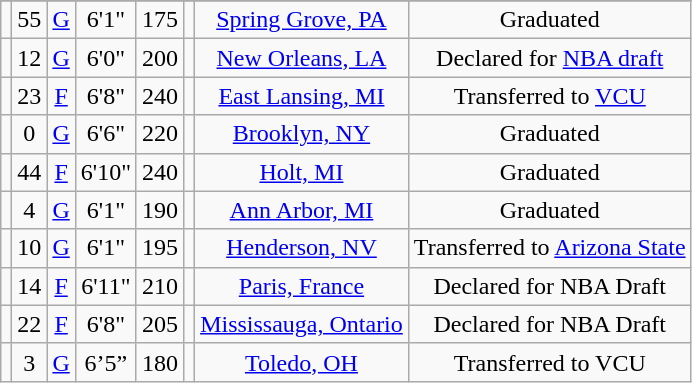<table class="wikitable sortable" style="text-align: center">
<tr align="center">
</tr>
<tr>
<td></td>
<td>55</td>
<td><a href='#'>G</a></td>
<td>6'1"</td>
<td>175</td>
<td></td>
<td><a href='#'>Spring Grove, PA</a></td>
<td>Graduated</td>
</tr>
<tr>
<td></td>
<td>12</td>
<td><a href='#'>G</a></td>
<td>6'0"</td>
<td>200</td>
<td></td>
<td><a href='#'>New Orleans, LA</a></td>
<td>Declared for <a href='#'>NBA draft</a></td>
</tr>
<tr>
<td></td>
<td>23</td>
<td><a href='#'>F</a></td>
<td>6'8"</td>
<td>240</td>
<td></td>
<td><a href='#'>East Lansing, MI</a></td>
<td>Transferred to <a href='#'>VCU</a></td>
</tr>
<tr>
<td></td>
<td>0</td>
<td><a href='#'>G</a></td>
<td>6'6"</td>
<td>220</td>
<td></td>
<td><a href='#'>Brooklyn, NY</a></td>
<td>Graduated</td>
</tr>
<tr>
<td></td>
<td>44</td>
<td><a href='#'>F</a></td>
<td>6'10"</td>
<td>240</td>
<td></td>
<td><a href='#'>Holt, MI</a></td>
<td>Graduated</td>
</tr>
<tr>
<td></td>
<td>4</td>
<td><a href='#'>G</a></td>
<td>6'1"</td>
<td>190</td>
<td></td>
<td><a href='#'>Ann Arbor, MI</a></td>
<td>Graduated</td>
</tr>
<tr>
<td></td>
<td>10</td>
<td><a href='#'>G</a></td>
<td>6'1"</td>
<td>195</td>
<td></td>
<td><a href='#'>Henderson, NV</a></td>
<td>Transferred to <a href='#'>Arizona State</a></td>
</tr>
<tr>
<td></td>
<td>14</td>
<td><a href='#'>F</a></td>
<td>6'11"</td>
<td>210</td>
<td></td>
<td><a href='#'>Paris, France</a></td>
<td>Declared for NBA Draft</td>
</tr>
<tr>
<td></td>
<td>22</td>
<td><a href='#'>F</a></td>
<td>6'8"</td>
<td>205</td>
<td></td>
<td><a href='#'>Mississauga, Ontario</a></td>
<td>Declared for NBA Draft</td>
</tr>
<tr>
<td></td>
<td>3</td>
<td><a href='#'>G</a></td>
<td>6’5”</td>
<td>180</td>
<td></td>
<td><a href='#'>Toledo, OH</a></td>
<td>Transferred to VCU</td>
</tr>
</table>
